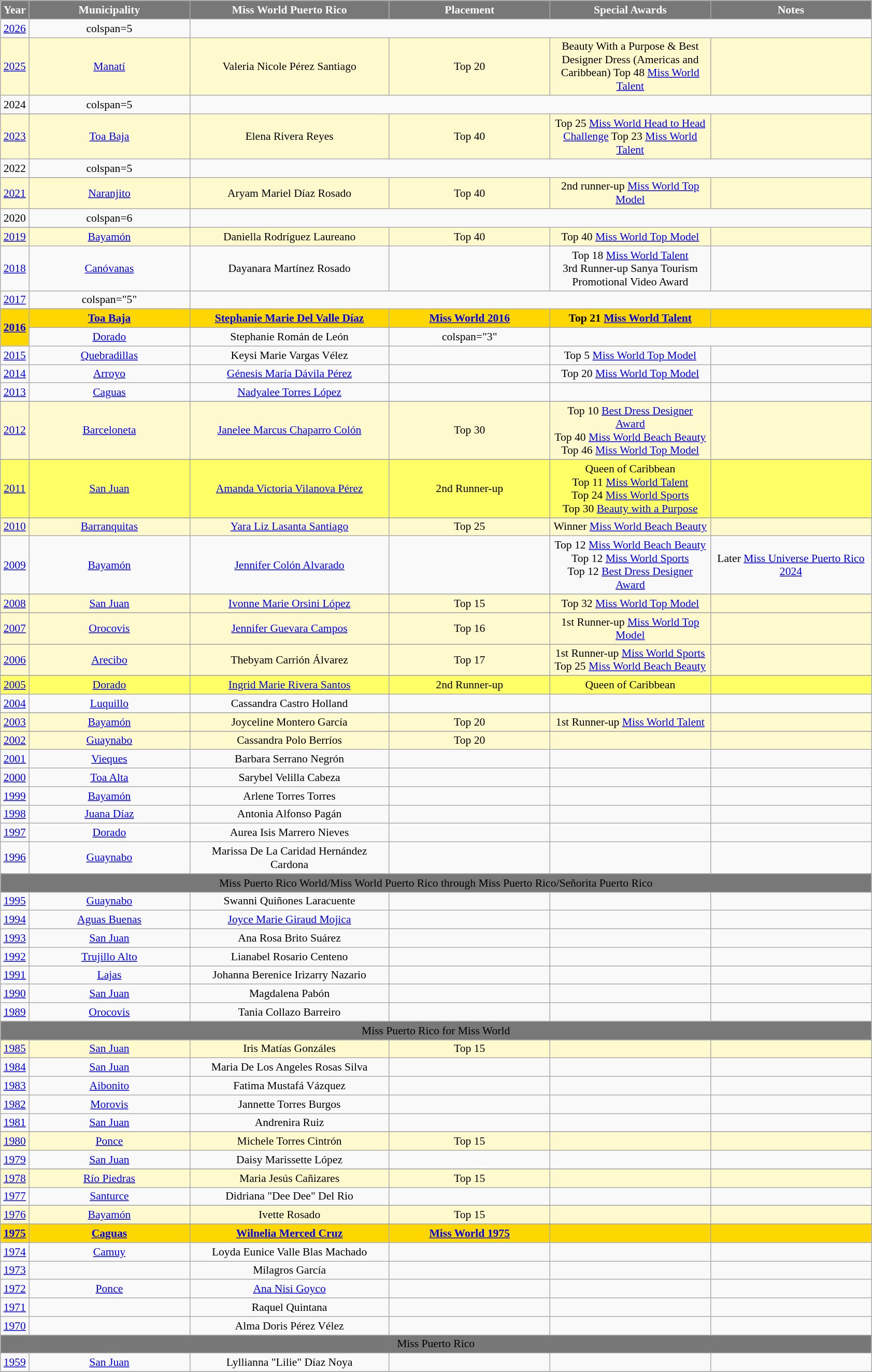<table class="wikitable sortable" style="font-size: 90%; text-align:center">
<tr>
<th width="30" style="background-color:#787878;color:#FFFFFF;">Year</th>
<th style="width:200px;background-color:#787878;color:#FFFFFF;">Municipality</th>
<th style="width:250px;background-color:#787878;color:#FFFFFF;">Miss World Puerto Rico</th>
<th style="width:200px;background-color:#787878;color:#FFFFFF;">Placement</th>
<th style="width:200px;background-color:#787878;color:#FFFFFF;">Special Awards</th>
<th style="width:200px;background-color:#787878;color:#FFFFFF;">Notes</th>
</tr>
<tr>
<td><a href='#'>2026</a></td>
<td>colspan=5 </td>
</tr>
<tr style="background-color:#FFFACD;">
<td><a href='#'>2025</a></td>
<td> <a href='#'>Manatí</a></td>
<td>Valeria Nicole Pérez Santiago</td>
<td>Top 20</td>
<td>Beauty With a Purpose & Best Designer Dress (Americas and Caribbean) Top 48 <a href='#'>Miss World Talent</a></td>
<td></td>
</tr>
<tr>
<td>2024</td>
<td>colspan=5 </td>
</tr>
<tr>
</tr>
<tr style="background-color:#FFFACD;">
<td><a href='#'>2023</a></td>
<td> <a href='#'>Toa Baja</a></td>
<td>Elena Rivera Reyes</td>
<td>Top 40</td>
<td>Top 25 <a href='#'>Miss World Head to Head Challenge</a> Top 23 <a href='#'>Miss World Talent</a></td>
<td></td>
</tr>
<tr>
<td>2022</td>
<td>colspan=5 </td>
</tr>
<tr>
</tr>
<tr style="background-color:#FFFACD;">
<td><a href='#'>2021</a></td>
<td> <a href='#'>Naranjito</a></td>
<td>Aryam Mariel Díaz Rosado</td>
<td>Top 40</td>
<td>2nd runner-up <a href='#'>Miss World Top Model</a></td>
<td></td>
</tr>
<tr>
<td>2020</td>
<td>colspan=6 </td>
</tr>
<tr>
</tr>
<tr style="background-color:#FFFACD;">
<td><a href='#'>2019</a></td>
<td> <a href='#'>Bayamón</a></td>
<td>Daniella Rodríguez Laureano</td>
<td>Top 40</td>
<td>Top 40 <a href='#'>Miss World Top Model</a></td>
<td></td>
</tr>
<tr>
<td><a href='#'>2018</a></td>
<td> <a href='#'>Canóvanas</a></td>
<td>Dayanara Martínez Rosado</td>
<td></td>
<td>Top 18 <a href='#'>Miss World Talent</a><br>3rd Runner-up Sanya Tourism Promotional Video Award</td>
<td></td>
</tr>
<tr>
<td><a href='#'>2017</a></td>
<td>colspan="5" </td>
</tr>
<tr>
</tr>
<tr style="background-color:gold; font-weight: bold">
<td rowspan=2><strong><a href='#'>2016</a></strong></td>
<td><strong> <a href='#'>Toa Baja</a></strong></td>
<td><strong><a href='#'>Stephanie Marie Del Valle Díaz</a></strong></td>
<td><strong><a href='#'>Miss World 2016</a></strong></td>
<td>Top 21 <a href='#'>Miss World Talent</a></td>
<td></td>
</tr>
<tr>
<td> <a href='#'>Dorado</a></td>
<td>Stephanie Román de León</td>
<td>colspan="3" </td>
</tr>
<tr>
<td><a href='#'>2015</a></td>
<td> <a href='#'>Quebradillas</a></td>
<td>Keysi Marie Vargas Vélez</td>
<td></td>
<td>Top 5 <a href='#'>Miss World Top Model</a></td>
<td></td>
</tr>
<tr>
<td><a href='#'>2014</a></td>
<td> <a href='#'>Arroyo</a></td>
<td><a href='#'>Génesis María Dávila Pérez</a></td>
<td></td>
<td>Top 20 <a href='#'>Miss World Top Model</a></td>
<td></td>
</tr>
<tr>
<td><a href='#'>2013</a></td>
<td> <a href='#'>Caguas</a></td>
<td><a href='#'>Nadyalee Torres López</a></td>
<td></td>
<td></td>
<td></td>
</tr>
<tr>
</tr>
<tr style="background-color:#FFFACD;">
<td><a href='#'>2012</a></td>
<td> <a href='#'>Barceloneta</a></td>
<td><a href='#'>Janelee Marcus Chaparro Colón</a></td>
<td>Top 30</td>
<td>Top 10 <a href='#'>Best Dress Designer Award</a><br>Top 40 <a href='#'>Miss World Beach Beauty</a><br>Top 46 <a href='#'>Miss World Top Model</a></td>
<td></td>
</tr>
<tr>
</tr>
<tr style="background-color:#FFFF66;">
<td><a href='#'>2011</a></td>
<td> <a href='#'>San Juan</a></td>
<td><a href='#'>Amanda Victoria Vilanova Pérez</a></td>
<td>2nd Runner-up</td>
<td>Queen of Caribbean<br>Top 11 <a href='#'>Miss World Talent</a><br>Top 24 <a href='#'>Miss World Sports</a><br>Top 30 <a href='#'>Beauty with a Purpose</a></td>
<td></td>
</tr>
<tr>
</tr>
<tr style="background-color:#FFFACD;">
<td><a href='#'>2010</a></td>
<td> <a href='#'>Barranquitas</a></td>
<td><a href='#'>Yara Liz Lasanta Santiago</a></td>
<td>Top 25</td>
<td>Winner <a href='#'>Miss World Beach Beauty</a></td>
<td></td>
</tr>
<tr>
<td><a href='#'>2009</a></td>
<td> <a href='#'>Bayamón</a></td>
<td><a href='#'>Jennifer Colón Alvarado</a></td>
<td></td>
<td>Top 12 <a href='#'>Miss World Beach Beauty</a><br>Top 12 <a href='#'>Miss World Sports</a><br>Top 12 <a href='#'>Best Dress Designer Award</a></td>
<td>Later <a href='#'>Miss Universe Puerto Rico 2024</a></td>
</tr>
<tr>
</tr>
<tr style="background-color:#FFFACD;">
<td><a href='#'>2008</a></td>
<td> <a href='#'>San Juan</a></td>
<td><a href='#'>Ivonne Marie Orsini López</a></td>
<td>Top 15</td>
<td>Top 32 <a href='#'>Miss World Top Model</a></td>
<td></td>
</tr>
<tr>
</tr>
<tr style="background-color:#FFFACD;">
<td><a href='#'>2007</a></td>
<td> <a href='#'>Orocovis</a></td>
<td><a href='#'>Jennifer Guevara Campos</a></td>
<td>Top 16</td>
<td>1st Runner-up <a href='#'>Miss World Top Model</a></td>
<td></td>
</tr>
<tr>
</tr>
<tr style="background-color:#FFFACD;">
<td><a href='#'>2006</a></td>
<td> <a href='#'>Arecibo</a></td>
<td>Thebyam Carrión Álvarez</td>
<td>Top 17</td>
<td>1st Runner-up <a href='#'>Miss World Sports</a><br>Top 25 <a href='#'>Miss World Beach Beauty</a></td>
<td></td>
</tr>
<tr>
</tr>
<tr style="background-color:#FFFF66;">
<td><a href='#'>2005</a></td>
<td> <a href='#'>Dorado</a></td>
<td><a href='#'>Ingrid Marie Rivera Santos</a></td>
<td>2nd Runner-up</td>
<td>Queen of Caribbean</td>
<td></td>
</tr>
<tr>
<td><a href='#'>2004</a></td>
<td> <a href='#'>Luquillo</a></td>
<td>Cassandra Castro Holland</td>
<td></td>
<td></td>
<td></td>
</tr>
<tr>
</tr>
<tr style="background-color:#FFFACD;">
<td><a href='#'>2003</a></td>
<td> <a href='#'>Bayamón</a></td>
<td>Joyceline Montero García</td>
<td>Top 20</td>
<td>1st Runner-up <a href='#'>Miss World Talent</a></td>
<td></td>
</tr>
<tr>
</tr>
<tr style="background-color:#FFFACD;">
<td><a href='#'>2002</a></td>
<td> <a href='#'>Guaynabo</a></td>
<td>Cassandra Polo Berríos</td>
<td>Top 20</td>
<td></td>
<td></td>
</tr>
<tr>
<td><a href='#'>2001</a></td>
<td> <a href='#'>Vieques</a></td>
<td>Barbara Serrano Negrón</td>
<td></td>
<td></td>
<td></td>
</tr>
<tr>
<td><a href='#'>2000</a></td>
<td> <a href='#'>Toa Alta</a></td>
<td>Sarybel Velilla Cabeza</td>
<td></td>
<td></td>
<td></td>
</tr>
<tr>
<td><a href='#'>1999</a></td>
<td> <a href='#'>Bayamón</a></td>
<td>Arlene Torres Torres</td>
<td></td>
<td></td>
<td></td>
</tr>
<tr>
<td><a href='#'>1998</a></td>
<td> <a href='#'>Juana Díaz</a></td>
<td>Antonia Alfonso Pagán</td>
<td></td>
<td></td>
<td></td>
</tr>
<tr>
<td><a href='#'>1997</a></td>
<td> <a href='#'>Dorado</a></td>
<td>Aurea Isis Marrero Nieves</td>
<td></td>
<td></td>
<td></td>
</tr>
<tr>
<td><a href='#'>1996</a></td>
<td> <a href='#'>Guaynabo</a></td>
<td>Marissa De La Caridad Hernández Cardona</td>
<td></td>
<td></td>
<td></td>
</tr>
<tr>
</tr>
<tr bgcolor="#787878" align="center">
<td colspan="6"><span>Miss Puerto Rico World/Miss World Puerto Rico through Miss Puerto Rico/Señorita Puerto Rico</span></td>
</tr>
<tr>
<td><a href='#'>1995</a></td>
<td> <a href='#'>Guaynabo</a></td>
<td>Swanni Quiñones Laracuente</td>
<td></td>
<td></td>
<td></td>
</tr>
<tr>
<td><a href='#'>1994</a></td>
<td> <a href='#'>Aguas Buenas</a></td>
<td><a href='#'>Joyce Marie Giraud Mojica</a></td>
<td></td>
<td></td>
<td></td>
</tr>
<tr>
<td><a href='#'>1993</a></td>
<td> <a href='#'>San Juan</a></td>
<td>Ana Rosa Brito Suárez</td>
<td></td>
<td></td>
<td></td>
</tr>
<tr>
<td><a href='#'>1992</a></td>
<td> <a href='#'>Trujillo Alto</a></td>
<td>Lianabel Rosario Centeno</td>
<td></td>
<td></td>
<td></td>
</tr>
<tr>
<td><a href='#'>1991</a></td>
<td> <a href='#'>Lajas</a></td>
<td>Johanna Berenice Irizarry Nazario</td>
<td></td>
<td></td>
<td></td>
</tr>
<tr>
<td><a href='#'>1990</a></td>
<td> <a href='#'>San Juan</a></td>
<td>Magdalena Pabón</td>
<td></td>
<td></td>
<td></td>
</tr>
<tr>
<td><a href='#'>1989</a></td>
<td> <a href='#'>Orocovis</a></td>
<td>Tania Collazo Barreiro</td>
<td></td>
<td></td>
<td></td>
</tr>
<tr>
</tr>
<tr bgcolor="#787878" align="center">
<td colspan="6"><span>Miss Puerto Rico for Miss World</span></td>
</tr>
<tr>
</tr>
<tr style="background-color:#FFFACD;">
<td><a href='#'>1985</a></td>
<td> <a href='#'>San Juan</a></td>
<td>Iris Matías Gonzáles</td>
<td>Top 15</td>
<td></td>
<td></td>
</tr>
<tr>
<td><a href='#'>1984</a></td>
<td> <a href='#'>San Juan</a></td>
<td>Maria De Los Angeles Rosas Silva</td>
<td></td>
<td></td>
<td></td>
</tr>
<tr>
<td><a href='#'>1983</a></td>
<td> <a href='#'>Aibonito</a></td>
<td>Fatima Mustafá Vázquez</td>
<td></td>
<td></td>
<td></td>
</tr>
<tr>
<td><a href='#'>1982</a></td>
<td> <a href='#'>Morovis</a></td>
<td>Jannette Torres Burgos</td>
<td></td>
<td></td>
<td></td>
</tr>
<tr>
<td><a href='#'>1981</a></td>
<td> <a href='#'>San Juan</a></td>
<td>Andrenira Ruiz</td>
<td></td>
<td></td>
<td></td>
</tr>
<tr>
</tr>
<tr style="background-color:#FFFACD;">
<td><a href='#'>1980</a></td>
<td> <a href='#'>Ponce</a></td>
<td>Michele Torres Cintrón</td>
<td>Top 15</td>
<td></td>
<td></td>
</tr>
<tr>
<td><a href='#'>1979</a></td>
<td> <a href='#'>San Juan</a></td>
<td>Daisy Marissette López</td>
<td></td>
<td></td>
<td></td>
</tr>
<tr>
</tr>
<tr style="background-color:#FFFACD;">
<td><a href='#'>1978</a></td>
<td> <a href='#'>Río Piedras</a></td>
<td>Maria Jesús Cañizares</td>
<td>Top 15</td>
<td></td>
<td></td>
</tr>
<tr>
<td><a href='#'>1977</a></td>
<td> <a href='#'>Santurce</a></td>
<td>Didriana "Dee Dee" Del Rio</td>
<td></td>
<td></td>
<td></td>
</tr>
<tr>
</tr>
<tr style="background-color:#FFFACD;">
<td><a href='#'>1976</a></td>
<td> <a href='#'>Bayamón</a></td>
<td>Ivette Rosado</td>
<td>Top 15</td>
<td></td>
<td></td>
</tr>
<tr>
</tr>
<tr style="background-color:gold; font-weight: bold">
<td><strong><a href='#'>1975</a></strong></td>
<td><strong> <a href='#'>Caguas</a></strong></td>
<td><strong><a href='#'>Wilnelia Merced Cruz</a></strong></td>
<td><strong><a href='#'>Miss World 1975</a></strong></td>
<td></td>
<td></td>
</tr>
<tr>
<td><a href='#'>1974</a></td>
<td> <a href='#'>Camuy</a></td>
<td>Loyda Eunice Valle Blas Machado</td>
<td></td>
<td></td>
<td></td>
</tr>
<tr>
<td><a href='#'>1973</a></td>
<td></td>
<td>Milagros García</td>
<td></td>
<td></td>
<td></td>
</tr>
<tr>
<td><a href='#'>1972</a></td>
<td> <a href='#'>Ponce</a></td>
<td><a href='#'>Ana Nisi Goyco</a></td>
<td></td>
<td></td>
<td></td>
</tr>
<tr>
<td><a href='#'>1971</a></td>
<td></td>
<td>Raquel Quintana</td>
<td></td>
<td></td>
<td></td>
</tr>
<tr>
<td><a href='#'>1970</a></td>
<td></td>
<td>Alma Doris Pérez Vélez</td>
<td></td>
<td></td>
<td></td>
</tr>
<tr>
</tr>
<tr bgcolor="#787878" align="center">
<td colspan="6"><span>Miss Puerto Rico</span></td>
</tr>
<tr>
<td><a href='#'>1959</a></td>
<td> <a href='#'>San Juan</a></td>
<td>Lyllianna "Lilie" Díaz Noya</td>
<td></td>
<td></td>
<td></td>
</tr>
<tr>
</tr>
</table>
